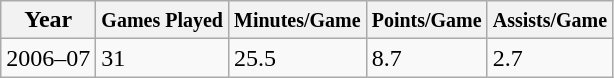<table class="wikitable">
<tr>
<th>Year</th>
<th><small>Games Played</small></th>
<th><small>Minutes/Game</small></th>
<th><small>Points/Game</small></th>
<th><small>Assists/Game</small></th>
</tr>
<tr>
<td 2006–07 Baylor Bears basketball team>2006–07</td>
<td>31</td>
<td>25.5</td>
<td>8.7</td>
<td>2.7</td>
</tr>
</table>
